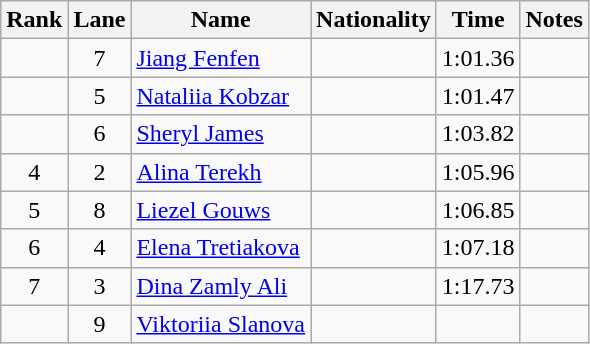<table class="wikitable sortable" style="text-align:center">
<tr>
<th>Rank</th>
<th>Lane</th>
<th>Name</th>
<th>Nationality</th>
<th>Time</th>
<th>Notes</th>
</tr>
<tr>
<td></td>
<td>7</td>
<td align="left"><a href='#'>Jiang Fenfen</a></td>
<td align="left"></td>
<td>1:01.36</td>
<td></td>
</tr>
<tr>
<td></td>
<td>5</td>
<td align="left"><a href='#'>Nataliia Kobzar</a></td>
<td align="left"></td>
<td>1:01.47</td>
<td></td>
</tr>
<tr>
<td></td>
<td>6</td>
<td align="left"><a href='#'>Sheryl James</a></td>
<td align="left"></td>
<td>1:03.82</td>
<td></td>
</tr>
<tr>
<td>4</td>
<td>2</td>
<td align="left"><a href='#'>Alina Terekh</a></td>
<td align="left"></td>
<td>1:05.96</td>
<td></td>
</tr>
<tr>
<td>5</td>
<td>8</td>
<td align="left"><a href='#'>Liezel Gouws</a></td>
<td align="left"></td>
<td>1:06.85</td>
<td></td>
</tr>
<tr>
<td>6</td>
<td>4</td>
<td align="left"><a href='#'>Elena Tretiakova</a></td>
<td align="left"></td>
<td>1:07.18</td>
<td></td>
</tr>
<tr>
<td>7</td>
<td>3</td>
<td align="left"><a href='#'>Dina Zamly Ali</a></td>
<td align="left"></td>
<td>1:17.73</td>
<td></td>
</tr>
<tr>
<td></td>
<td>9</td>
<td align="left"><a href='#'>Viktoriia Slanova</a></td>
<td align="left"></td>
<td></td>
<td></td>
</tr>
</table>
